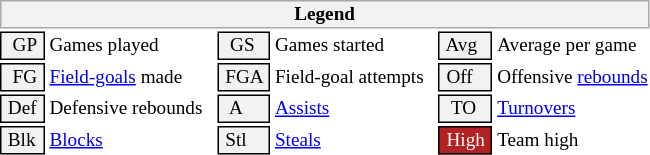<table class="toccolours" style="font-size: 80%; white-space: nowrap;">
<tr>
<th colspan="6" style="background-color: #F2F2F2; border: 1px solid #AAAAAA;">Legend</th>
</tr>
<tr>
<td style="background-color: #F2F2F2; border: 1px solid black;">  GP </td>
<td>Games played</td>
<td style="background-color: #F2F2F2; border: 1px solid black">  GS </td>
<td>Games started</td>
<td style="background-color: #F2F2F2; border: 1px solid black"> Avg </td>
<td>Average per game</td>
</tr>
<tr>
<td style="background-color: #F2F2F2; border: 1px solid black">  FG </td>
<td style="padding-right: 8px"><a href='#'>Field-goals</a> made</td>
<td style="background-color: #F2F2F2; border: 1px solid black"> FGA </td>
<td style="padding-right: 8px">Field-goal attempts</td>
<td style="background-color: #F2F2F2; border: 1px solid black;"> Off </td>
<td>Offensive <a href='#'>rebounds</a></td>
</tr>
<tr>
<td style="background-color: #F2F2F2; border: 1px solid black;"> Def </td>
<td style="padding-right: 8px">Defensive rebounds</td>
<td style="background-color: #F2F2F2; border: 1px solid black">  A </td>
<td style="padding-right: 8px"><a href='#'>Assists</a></td>
<td style="background-color: #F2F2F2; border: 1px solid black">  TO</td>
<td><a href='#'>Turnovers</a></td>
</tr>
<tr>
<td style="background-color: #F2F2F2; border: 1px solid black;"> Blk </td>
<td><a href='#'>Blocks</a></td>
<td style="background-color: #F2F2F2; border: 1px solid black"> Stl </td>
<td><a href='#'>Steals</a></td>
<td style="background:#B22222; color:#ffffff; border: 1px solid black"> High </td>
<td>Team high</td>
</tr>
<tr>
</tr>
</table>
